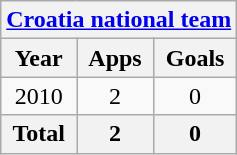<table class="wikitable" style="text-align:center">
<tr>
<th colspan=3><a href='#'>Croatia national team</a></th>
</tr>
<tr>
<th>Year</th>
<th>Apps</th>
<th>Goals</th>
</tr>
<tr>
<td>2010</td>
<td>2</td>
<td>0</td>
</tr>
<tr>
<th>Total</th>
<th>2</th>
<th>0</th>
</tr>
</table>
